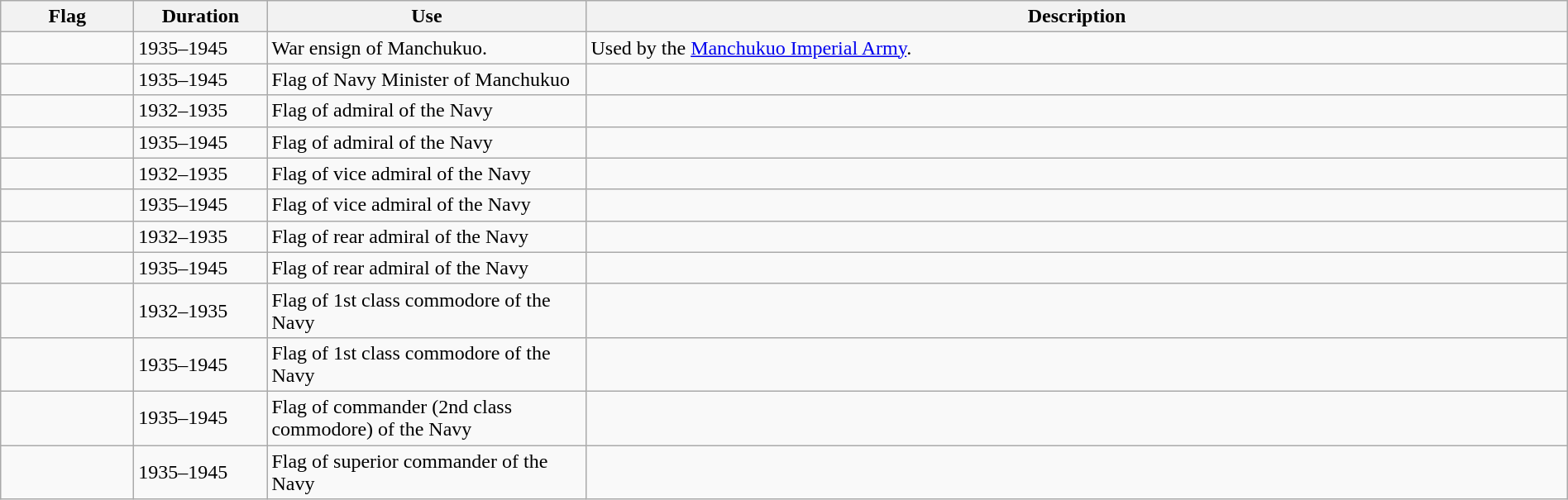<table class="wikitable" width="100%">
<tr>
<th style="width:100px;">Flag</th>
<th style="width:100px;">Duration</th>
<th style="width:250px;">Use</th>
<th style="min-width:250px">Description</th>
</tr>
<tr>
<td></td>
<td>1935–1945</td>
<td>War ensign of Manchukuo.</td>
<td>Used by the <a href='#'>Manchukuo Imperial Army</a>.</td>
</tr>
<tr>
<td></td>
<td>1935–1945</td>
<td>Flag of Navy Minister of Manchukuo</td>
<td></td>
</tr>
<tr>
<td></td>
<td>1932–1935</td>
<td>Flag of admiral of the Navy</td>
<td></td>
</tr>
<tr>
<td></td>
<td>1935–1945</td>
<td>Flag of admiral of the Navy</td>
<td></td>
</tr>
<tr>
<td></td>
<td>1932–1935</td>
<td>Flag of vice admiral of the Navy</td>
<td></td>
</tr>
<tr>
<td></td>
<td>1935–1945</td>
<td>Flag of vice admiral of the Navy</td>
<td></td>
</tr>
<tr>
<td></td>
<td>1932–1935</td>
<td>Flag of rear admiral of the Navy</td>
<td></td>
</tr>
<tr>
<td></td>
<td>1935–1945</td>
<td>Flag of rear admiral of the Navy</td>
<td></td>
</tr>
<tr>
<td></td>
<td>1932–1935</td>
<td>Flag of 1st class commodore of the Navy</td>
<td></td>
</tr>
<tr>
<td></td>
<td>1935–1945</td>
<td>Flag of 1st class commodore of the Navy</td>
<td></td>
</tr>
<tr>
<td></td>
<td>1935–1945</td>
<td>Flag of commander (2nd class commodore) of the Navy</td>
<td></td>
</tr>
<tr>
<td></td>
<td>1935–1945</td>
<td>Flag of superior commander of the Navy</td>
<td></td>
</tr>
</table>
